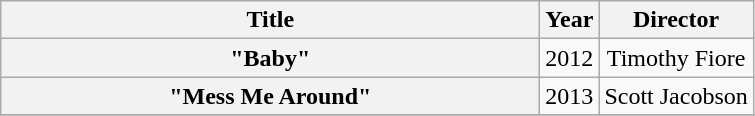<table class="wikitable plainrowheaders" style="text-align:center;">
<tr>
<th scope="col" style="width:22em;">Title</th>
<th scope="col">Year</th>
<th scope="col">Director</th>
</tr>
<tr>
<th scope="row">"Baby"</th>
<td rowspan=1>2012</td>
<td rowspan=1>Timothy Fiore</td>
</tr>
<tr>
<th scope="row">"Mess Me Around"</th>
<td rowspan=1>2013</td>
<td>Scott Jacobson</td>
</tr>
<tr>
</tr>
</table>
